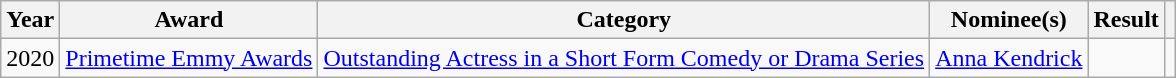<table class="wikitable sortable">
<tr>
<th>Year</th>
<th>Award</th>
<th>Category</th>
<th>Nominee(s)</th>
<th>Result</th>
<th></th>
</tr>
<tr>
<td align="center">2020</td>
<td><a href='#'>Primetime Emmy Awards</a></td>
<td><a href='#'>Outstanding Actress in a Short Form Comedy or Drama Series</a></td>
<td><a href='#'>Anna Kendrick</a></td>
<td></td>
<td align="center"></td>
</tr>
</table>
